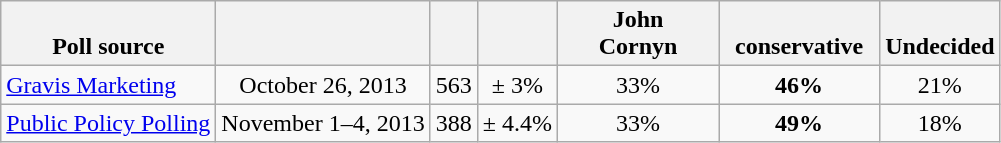<table class="wikitable" style="text-align:center">
<tr valign= bottom>
<th>Poll source</th>
<th></th>
<th></th>
<th></th>
<th style="width:100px;">John<br>Cornyn</th>
<th style="width:100px;"><br>conservative</th>
<th>Undecided</th>
</tr>
<tr>
<td align=left><a href='#'>Gravis Marketing</a></td>
<td>October 26, 2013</td>
<td>563</td>
<td>± 3%</td>
<td>33%</td>
<td><strong>46%</strong></td>
<td>21%</td>
</tr>
<tr>
<td align=left><a href='#'>Public Policy Polling</a></td>
<td>November 1–4, 2013</td>
<td>388</td>
<td>± 4.4%</td>
<td>33%</td>
<td><strong>49%</strong></td>
<td>18%</td>
</tr>
</table>
